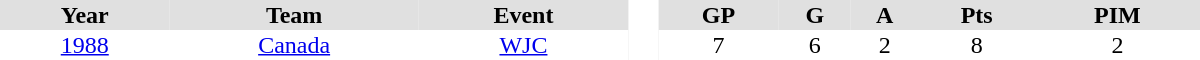<table border="0" cellpadding="1" cellspacing="0" style="text-align:center; width:50em">
<tr ALIGN="center" bgcolor="#e0e0e0">
<th>Year</th>
<th>Team</th>
<th>Event</th>
<th ALIGN="center" rowspan="99" bgcolor="#ffffff"> </th>
<th>GP</th>
<th>G</th>
<th>A</th>
<th>Pts</th>
<th>PIM</th>
</tr>
<tr>
<td><a href='#'>1988</a></td>
<td><a href='#'>Canada</a></td>
<td><a href='#'>WJC</a></td>
<td>7</td>
<td>6</td>
<td>2</td>
<td>8</td>
<td>2</td>
</tr>
</table>
